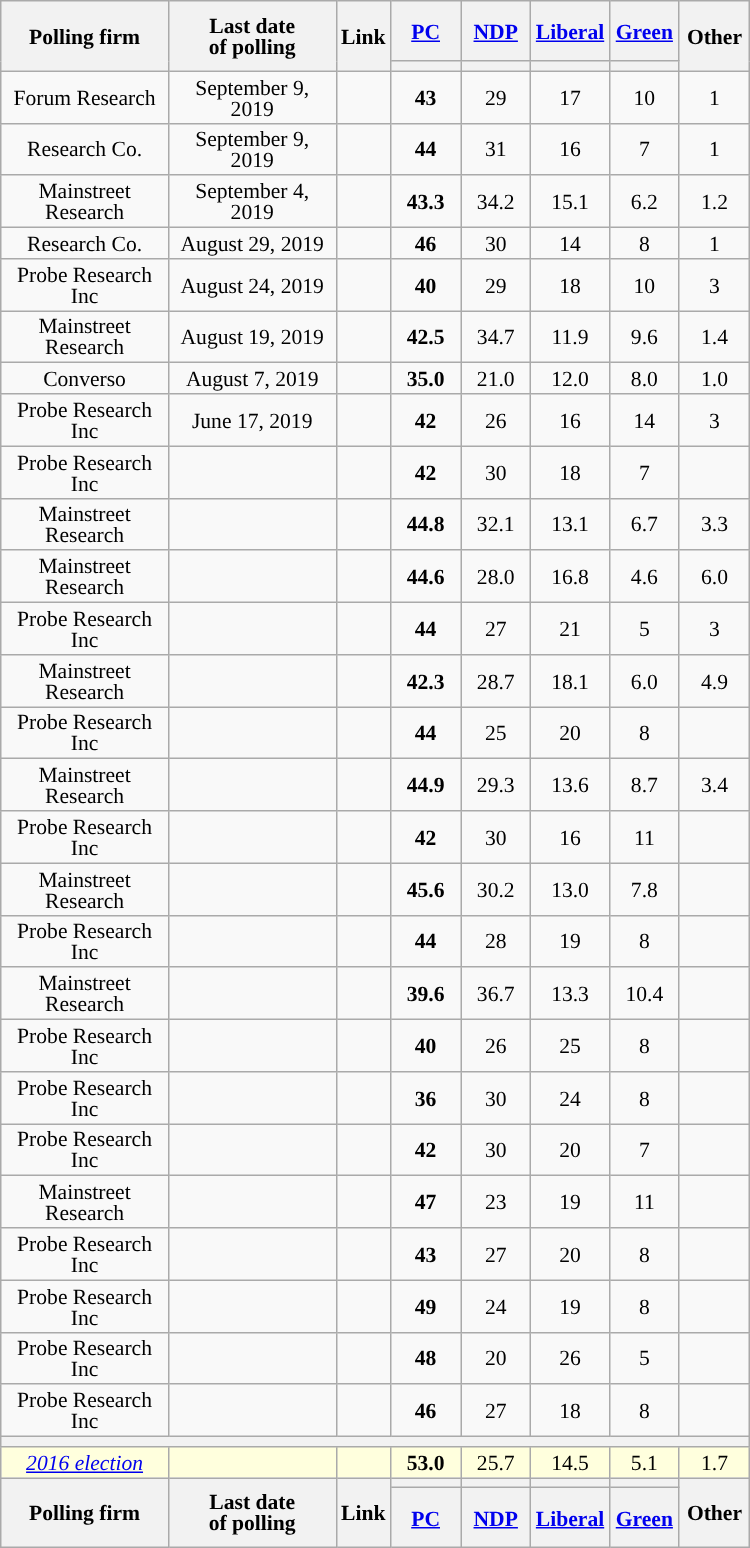<table class="wikitable sortable tpl-blanktable" style="text-align:center;font-size:90%;line-height:14px">
<tr style="height:40px;">
<th style="width:105px" rowspan="2">Polling firm</th>
<th style="width:105px" rowspan="2">Last date<br>of polling</th>
<th sclass="unsortable" rowspan="2">Link</th>
<th class="unsortable" style="width:40px"><a href='#'>PC</a></th>
<th class="unsortable" style="width:40px"><a href='#'>NDP</a></th>
<th class="unsortable" style="width:40px"><a href='#'>Liberal</a></th>
<th class="unsortable" style="width:40px"><a href='#'>Green</a></th>
<th rowspan="2" style="width:40px">Other</th>
</tr>
<tr>
<th style="background:"></th>
<th style="background:"></th>
<th style="background:"></th>
<th style="background:"></th>
</tr>
<tr>
<td>Forum Research</td>
<td>September 9, 2019</td>
<td></td>
<td><strong>43</strong></td>
<td>29</td>
<td>17</td>
<td>10</td>
<td>1</td>
</tr>
<tr>
<td>Research Co.</td>
<td>September 9, 2019</td>
<td></td>
<td><strong>44</strong></td>
<td>31</td>
<td>16</td>
<td>7</td>
<td>1</td>
</tr>
<tr>
<td>Mainstreet Research</td>
<td>September 4, 2019</td>
<td></td>
<td><strong>43.3</strong></td>
<td>34.2</td>
<td>15.1</td>
<td>6.2</td>
<td>1.2</td>
</tr>
<tr>
<td>Research Co.</td>
<td>August 29, 2019</td>
<td></td>
<td><strong>46</strong></td>
<td>30</td>
<td>14</td>
<td>8</td>
<td>1</td>
</tr>
<tr>
<td>Probe Research Inc</td>
<td>August 24, 2019</td>
<td></td>
<td><strong>40</strong></td>
<td>29</td>
<td>18</td>
<td>10</td>
<td>3</td>
</tr>
<tr>
<td>Mainstreet Research</td>
<td>August 19, 2019</td>
<td></td>
<td><strong>42.5</strong></td>
<td>34.7</td>
<td>11.9</td>
<td>9.6</td>
<td>1.4</td>
</tr>
<tr>
<td>Converso</td>
<td>August 7, 2019</td>
<td></td>
<td><strong>35.0</strong></td>
<td>21.0</td>
<td>12.0</td>
<td>8.0</td>
<td>1.0</td>
</tr>
<tr>
<td>Probe Research Inc</td>
<td>June 17, 2019</td>
<td></td>
<td><strong>42</strong></td>
<td>26</td>
<td>16</td>
<td>14</td>
<td>3</td>
</tr>
<tr>
<td>Probe Research Inc</td>
<td></td>
<td></td>
<td><strong>42</strong></td>
<td>30</td>
<td>18</td>
<td>7</td>
<td></td>
</tr>
<tr>
<td>Mainstreet Research</td>
<td></td>
<td></td>
<td><strong>44.8</strong></td>
<td>32.1</td>
<td>13.1</td>
<td>6.7</td>
<td>3.3</td>
</tr>
<tr>
<td>Mainstreet Research</td>
<td></td>
<td></td>
<td><strong>44.6</strong></td>
<td>28.0</td>
<td>16.8</td>
<td>4.6</td>
<td>6.0</td>
</tr>
<tr>
<td>Probe Research Inc</td>
<td></td>
<td></td>
<td><strong>44</strong></td>
<td>27</td>
<td>21</td>
<td>5</td>
<td>3</td>
</tr>
<tr>
<td>Mainstreet Research</td>
<td></td>
<td></td>
<td><strong>42.3</strong></td>
<td>28.7</td>
<td>18.1</td>
<td>6.0</td>
<td>4.9</td>
</tr>
<tr>
<td>Probe Research Inc</td>
<td></td>
<td></td>
<td><strong>44</strong></td>
<td>25</td>
<td>20</td>
<td>8</td>
<td></td>
</tr>
<tr>
<td>Mainstreet Research</td>
<td></td>
<td></td>
<td><strong>44.9</strong></td>
<td>29.3</td>
<td>13.6</td>
<td>8.7</td>
<td>3.4</td>
</tr>
<tr>
<td>Probe Research Inc</td>
<td></td>
<td></td>
<td><strong>42</strong></td>
<td>30</td>
<td>16</td>
<td>11</td>
<td></td>
</tr>
<tr>
<td>Mainstreet Research</td>
<td></td>
<td></td>
<td><strong>45.6</strong></td>
<td>30.2</td>
<td>13.0</td>
<td>7.8</td>
<td></td>
</tr>
<tr>
<td>Probe Research Inc</td>
<td></td>
<td></td>
<td><strong>44</strong></td>
<td>28</td>
<td>19</td>
<td>8</td>
<td></td>
</tr>
<tr>
<td>Mainstreet Research</td>
<td></td>
<td></td>
<td><strong>39.6</strong></td>
<td>36.7</td>
<td>13.3</td>
<td>10.4</td>
<td></td>
</tr>
<tr>
<td>Probe Research Inc</td>
<td></td>
<td></td>
<td><strong>40</strong></td>
<td>26</td>
<td>25</td>
<td>8</td>
<td></td>
</tr>
<tr>
<td>Probe Research Inc</td>
<td></td>
<td></td>
<td><strong>36</strong></td>
<td>30</td>
<td>24</td>
<td>8</td>
<td></td>
</tr>
<tr>
<td>Probe Research Inc</td>
<td></td>
<td></td>
<td><strong>42</strong></td>
<td>30</td>
<td>20</td>
<td>7</td>
<td></td>
</tr>
<tr>
<td>Mainstreet Research</td>
<td></td>
<td></td>
<td><strong>47</strong></td>
<td>23</td>
<td>19</td>
<td>11</td>
<td></td>
</tr>
<tr>
<td>Probe Research Inc</td>
<td></td>
<td></td>
<td><strong>43</strong></td>
<td>27</td>
<td>20</td>
<td>8</td>
<td></td>
</tr>
<tr>
<td>Probe Research Inc</td>
<td></td>
<td></td>
<td><strong>49</strong></td>
<td>24</td>
<td>19</td>
<td>8</td>
<td></td>
</tr>
<tr>
<td>Probe Research Inc</td>
<td></td>
<td></td>
<td><strong>48</strong></td>
<td>20</td>
<td>26</td>
<td>5</td>
<td></td>
</tr>
<tr>
<td>Probe Research Inc</td>
<td></td>
<td></td>
<td><strong>46</strong></td>
<td>27</td>
<td>18</td>
<td>8</td>
<td></td>
</tr>
<tr>
<th colspan="8"></th>
</tr>
<tr style="background:#ffd;">
<td><a href='#'><em>2016 election</em></a></td>
<td></td>
<td></td>
<td><strong>53.0</strong></td>
<td>25.7</td>
<td>14.5</td>
<td>5.1</td>
<td>1.7</td>
</tr>
<tr>
<th rowspan="2">Polling firm</th>
<th rowspan="2">Last date<br>of polling</th>
<th rowspan="2">Link</th>
<th style="background:"></th>
<th style="background:"></th>
<th style="background:"></th>
<th style="background:"></th>
<th rowspan="2">Other</th>
</tr>
<tr style="height:40px;">
<th><a href='#'>PC</a></th>
<th><a href='#'>NDP</a></th>
<th><a href='#'>Liberal</a></th>
<th><a href='#'>Green</a></th>
</tr>
</table>
